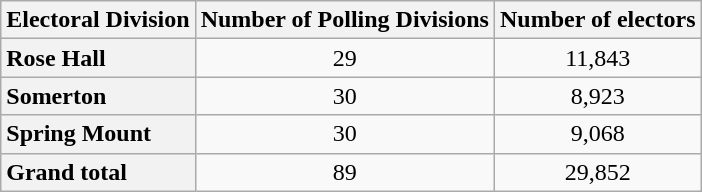<table class="wikitable">
<tr>
<th>Electoral Division</th>
<th>Number of Polling Divisions</th>
<th>Number of electors</th>
</tr>
<tr>
<th style="text-align: left;">Rose Hall</th>
<td style="text-align: center;">29</td>
<td style="text-align: center;">11,843</td>
</tr>
<tr>
<th style="text-align: left;">Somerton</th>
<td style="text-align: center;">30</td>
<td style="text-align: center;">8,923</td>
</tr>
<tr>
<th style="text-align: left;">Spring Mount</th>
<td style="text-align: center;">30</td>
<td style="text-align: center;">9,068</td>
</tr>
<tr>
<th style="text-align: left;">Grand total</th>
<td style="text-align: center;">89</td>
<td style="text-align: center;">29,852</td>
</tr>
</table>
